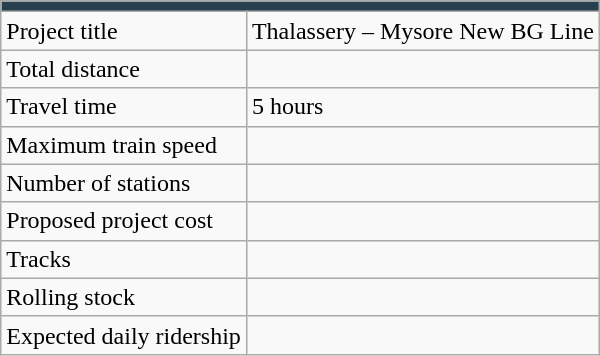<table class="wikitable sortable">
<tr>
<th colspan="2" style="background-color:#27404F"></th>
</tr>
<tr>
<td>Project title</td>
<td>Thalassery – Mysore New BG Line</td>
</tr>
<tr>
<td>Total distance</td>
<td></td>
</tr>
<tr>
<td>Travel time</td>
<td>5 hours</td>
</tr>
<tr>
<td>Maximum train speed</td>
<td></td>
</tr>
<tr>
<td>Number of stations</td>
<td></td>
</tr>
<tr>
<td>Proposed project cost</td>
<td> </td>
</tr>
<tr>
<td>Tracks</td>
<td></td>
</tr>
<tr>
<td>Rolling stock</td>
<td></td>
</tr>
<tr>
<td>Expected daily ridership</td>
<td></td>
</tr>
</table>
